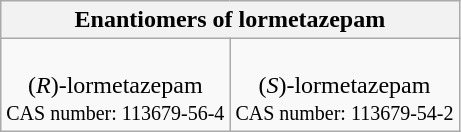<table class="wikitable" style="text-align:center">
<tr>
<th colspan="2">Enantiomers of lormetazepam</th>
</tr>
<tr>
<td><br>(<em>R</em>)-lormetazepam<br><small> CAS number: 113679-56-4</small></td>
<td><br>(<em>S</em>)-lormetazepam<br><small> CAS number: 113679-54-2</small></td>
</tr>
</table>
